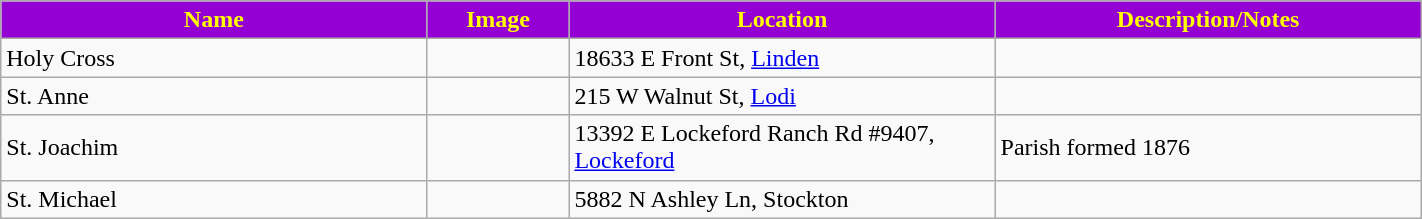<table class="wikitable sortable" style="width:75%">
<tr>
<th style="background:darkviolet; color:yellow;" width="30%"><strong>Name</strong></th>
<th style="background:darkviolet; color:yellow;" width="10%"><strong>Image</strong></th>
<th style="background:darkviolet; color:yellow;" width="30%"><strong>Location</strong></th>
<th style="background:darkviolet; color:yellow;" width="30"><strong>Description/Notes</strong></th>
</tr>
<tr>
<td>Holy Cross</td>
<td></td>
<td>18633 E Front St, <a href='#'>Linden</a></td>
<td></td>
</tr>
<tr>
<td>St. Anne</td>
<td></td>
<td>215 W Walnut St, <a href='#'>Lodi</a></td>
<td></td>
</tr>
<tr>
<td>St. Joachim</td>
<td></td>
<td>13392 E Lockeford Ranch Rd #9407, <a href='#'>Lockeford</a></td>
<td>Parish formed 1876</td>
</tr>
<tr>
<td>St. Michael</td>
<td></td>
<td>5882 N Ashley Ln, Stockton</td>
<td></td>
</tr>
</table>
